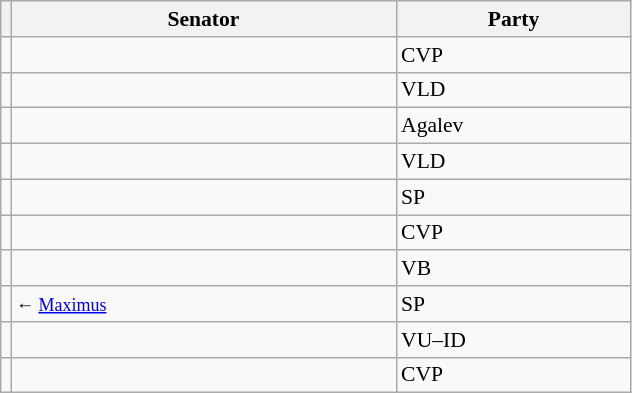<table class="sortable wikitable" style="text-align:left; font-size:90%">
<tr>
<th></th>
<th width="250">Senator</th>
<th width="150">Party</th>
</tr>
<tr>
<td></td>
<td></td>
<td>CVP</td>
</tr>
<tr>
<td></td>
<td></td>
<td>VLD</td>
</tr>
<tr>
<td></td>
<td></td>
<td>Agalev</td>
</tr>
<tr>
<td></td>
<td></td>
<td>VLD</td>
</tr>
<tr>
<td></td>
<td></td>
<td>SP</td>
</tr>
<tr>
<td></td>
<td></td>
<td>CVP</td>
</tr>
<tr>
<td></td>
<td></td>
<td>VB</td>
</tr>
<tr>
<td></td>
<td> <small>← <a href='#'>Maximus</a></small></td>
<td>SP</td>
</tr>
<tr>
<td></td>
<td></td>
<td>VU–ID</td>
</tr>
<tr>
<td></td>
<td></td>
<td>CVP</td>
</tr>
</table>
